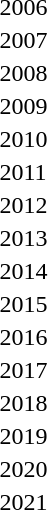<table>
<tr>
<td>2006<br></td>
<td></td>
<td></td>
<td></td>
<td></td>
</tr>
<tr>
<td>2007<br></td>
<td></td>
<td></td>
<td></td>
<td></td>
</tr>
<tr>
<td>2008<br></td>
<td></td>
<td></td>
<td></td>
<td></td>
</tr>
<tr>
<td>2009<br></td>
<td></td>
<td></td>
<td></td>
<td></td>
</tr>
<tr>
<td>2010<br></td>
<td></td>
<td></td>
<td></td>
<td></td>
</tr>
<tr>
<td>2011<br></td>
<td></td>
<td></td>
<td></td>
<td></td>
</tr>
<tr>
<td>2012<br></td>
<td></td>
<td></td>
<td></td>
<td></td>
</tr>
<tr>
<td>2013<br></td>
<td></td>
<td></td>
<td></td>
<td></td>
</tr>
<tr>
<td>2014<br></td>
<td></td>
<td></td>
<td></td>
<td></td>
</tr>
<tr>
<td>2015<br></td>
<td></td>
<td></td>
<td></td>
<td></td>
</tr>
<tr>
<td>2016<br></td>
<td></td>
<td></td>
<td></td>
<td></td>
</tr>
<tr>
<td>2017<br></td>
<td></td>
<td></td>
<td></td>
<td></td>
</tr>
<tr>
<td>2018<br></td>
<td></td>
<td></td>
<td></td>
<td></td>
</tr>
<tr>
<td>2019<br></td>
<td></td>
<td></td>
<td></td>
<td></td>
</tr>
<tr>
<td>2020<br></td>
<td></td>
<td></td>
<td></td>
<td></td>
</tr>
<tr>
<td>2021<br></td>
<td></td>
<td></td>
<td></td>
<td></td>
</tr>
</table>
